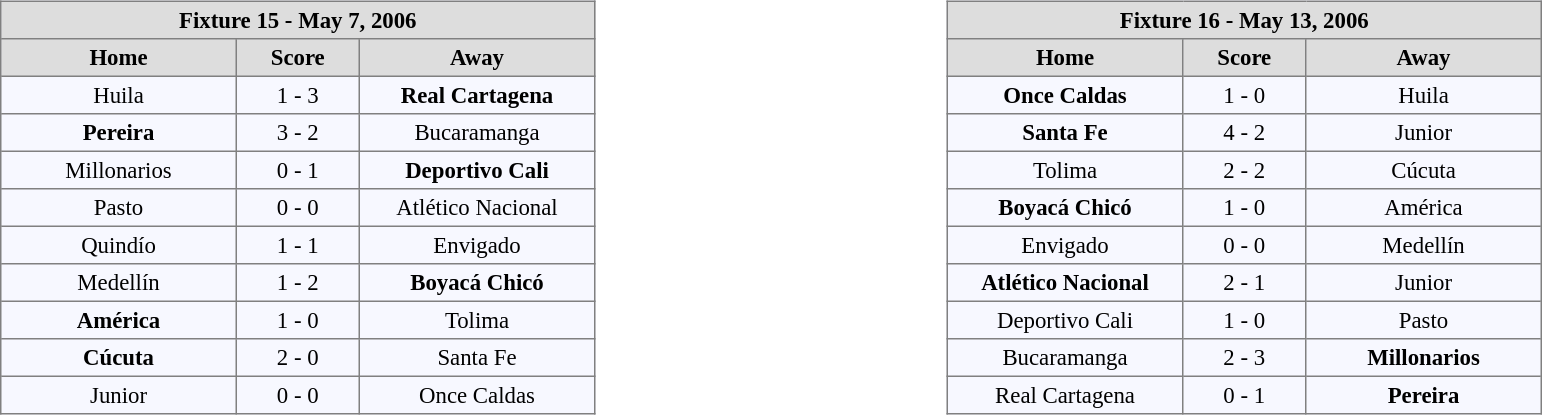<table width=100%>
<tr>
<td valign=top width=50% align=left><br><table align=center bgcolor="#f7f8ff" cellpadding="3" cellspacing="0" border="1" style="font-size: 95%; border: gray solid 1px; border-collapse: collapse;">
<tr align=center bgcolor=#DDDDDD style="color:black;">
<th colspan=3 align=center>Fixture 15 - May 7, 2006</th>
</tr>
<tr align=center bgcolor=#DDDDDD style="color:black;">
<th width="150">Home</th>
<th width="75">Score</th>
<th width="150">Away</th>
</tr>
<tr align=center>
<td>Huila</td>
<td>1 - 3</td>
<td><strong>Real Cartagena</strong></td>
</tr>
<tr align=center>
<td><strong>Pereira</strong></td>
<td>3 - 2</td>
<td>Bucaramanga</td>
</tr>
<tr align=center>
<td>Millonarios</td>
<td>0 - 1</td>
<td><strong>Deportivo Cali</strong></td>
</tr>
<tr align=center>
<td>Pasto</td>
<td>0 - 0</td>
<td>Atlético Nacional</td>
</tr>
<tr align=center>
<td>Quindío</td>
<td>1 - 1</td>
<td>Envigado</td>
</tr>
<tr align=center>
<td>Medellín</td>
<td>1 - 2</td>
<td><strong>Boyacá Chicó</strong></td>
</tr>
<tr align=center>
<td><strong>América</strong></td>
<td>1 - 0</td>
<td>Tolima</td>
</tr>
<tr align=center>
<td><strong>Cúcuta</strong></td>
<td>2 - 0</td>
<td>Santa Fe</td>
</tr>
<tr align=center>
<td>Junior</td>
<td>0 - 0</td>
<td>Once Caldas</td>
</tr>
</table>
</td>
<td valign=top width=50% align=left><br><table align=center bgcolor="#f7f8ff" cellpadding="3" cellspacing="0" border="1" style="font-size: 95%; border: gray solid 1px; border-collapse: collapse;">
<tr align=center bgcolor=#DDDDDD style="color:black;">
<th colspan=3 align=center>Fixture 16 - May 13, 2006</th>
</tr>
<tr align=center bgcolor=#DDDDDD style="color:black;">
<th width="150">Home</th>
<th width="75">Score</th>
<th width="150">Away</th>
</tr>
<tr align=center>
<td><strong>Once Caldas</strong></td>
<td>1 - 0</td>
<td>Huila</td>
</tr>
<tr align=center>
<td><strong>Santa Fe</strong></td>
<td>4 - 2</td>
<td>Junior</td>
</tr>
<tr align=center>
<td>Tolima</td>
<td>2 - 2</td>
<td>Cúcuta</td>
</tr>
<tr align=center>
<td><strong>Boyacá Chicó</strong></td>
<td>1 - 0</td>
<td>América</td>
</tr>
<tr align=center>
<td>Envigado</td>
<td>0 - 0</td>
<td>Medellín</td>
</tr>
<tr align=center>
<td><strong>Atlético Nacional</strong></td>
<td>2 - 1</td>
<td>Junior</td>
</tr>
<tr align=center>
<td>Deportivo Cali</td>
<td>1 - 0</td>
<td>Pasto</td>
</tr>
<tr align=center>
<td>Bucaramanga</td>
<td>2 - 3</td>
<td><strong>Millonarios</strong></td>
</tr>
<tr align=center>
<td>Real Cartagena</td>
<td>0 - 1</td>
<td><strong>Pereira</strong></td>
</tr>
</table>
</td>
</tr>
</table>
